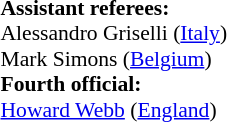<table width=100% style="font-size: 90%">
<tr>
<td><br><strong>Assistant referees:</strong>
<br> Alessandro Griselli (<a href='#'>Italy</a>)
<br> Mark Simons (<a href='#'>Belgium</a>)
<br><strong>Fourth official:</strong>
<br> <a href='#'>Howard Webb</a> (<a href='#'>England</a>)</td>
</tr>
</table>
